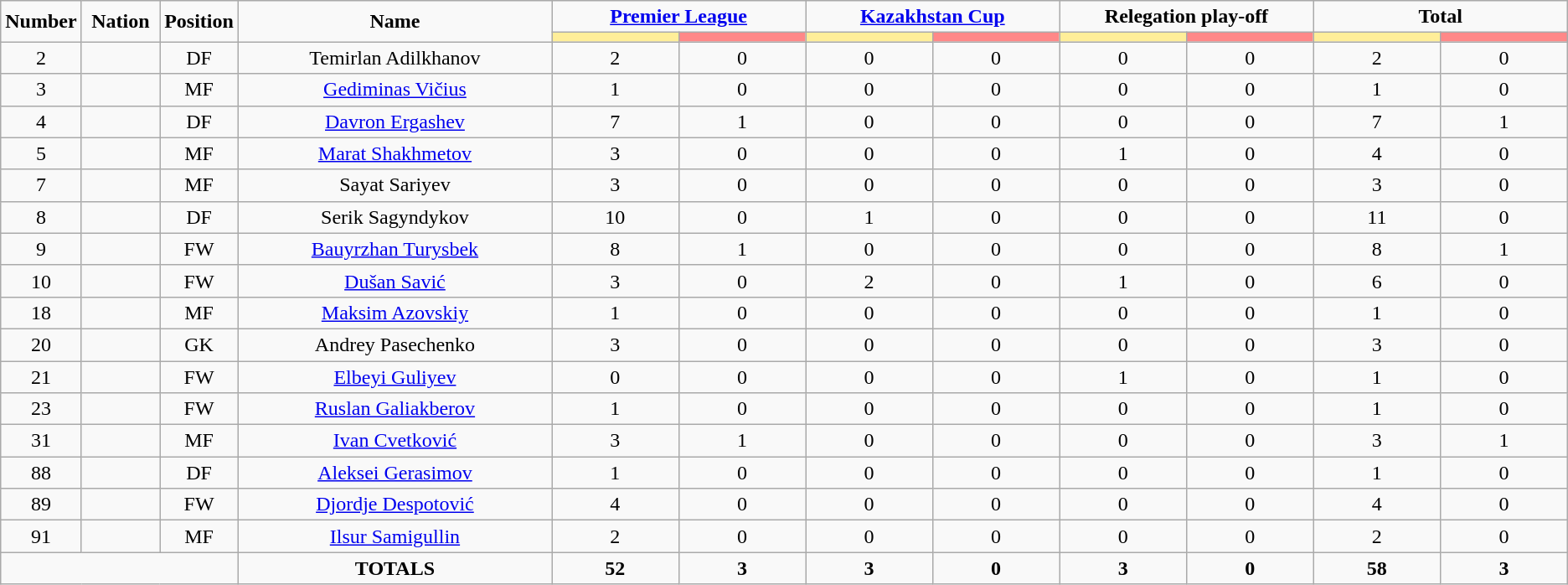<table class="wikitable" style="text-align:center;">
<tr>
<td rowspan="2"  style="width:5%; text-align:center;"><strong>Number</strong></td>
<td rowspan="2"  style="width:5%; text-align:center;"><strong>Nation</strong></td>
<td rowspan="2"  style="width:5%; text-align:center;"><strong>Position</strong></td>
<td rowspan="2"  style="width:20%; text-align:center;"><strong>Name</strong></td>
<td colspan="2" style="text-align:center;"><strong><a href='#'>Premier League</a></strong></td>
<td colspan="2" style="text-align:center;"><strong><a href='#'>Kazakhstan Cup</a></strong></td>
<td colspan="2" style="text-align:center;"><strong>Relegation play-off</strong></td>
<td colspan="2" style="text-align:center;"><strong>Total</strong></td>
</tr>
<tr>
<th style="width:60px; background:#fe9;"></th>
<th style="width:60px; background:#ff8888;"></th>
<th style="width:60px; background:#fe9;"></th>
<th style="width:60px; background:#ff8888;"></th>
<th style="width:60px; background:#fe9;"></th>
<th style="width:60px; background:#ff8888;"></th>
<th style="width:60px; background:#fe9;"></th>
<th style="width:60px; background:#ff8888;"></th>
</tr>
<tr>
<td>2</td>
<td></td>
<td>DF</td>
<td>Temirlan Adilkhanov</td>
<td>2</td>
<td>0</td>
<td>0</td>
<td>0</td>
<td>0</td>
<td>0</td>
<td>2</td>
<td>0</td>
</tr>
<tr>
<td>3</td>
<td></td>
<td>MF</td>
<td><a href='#'>Gediminas Vičius</a></td>
<td>1</td>
<td>0</td>
<td>0</td>
<td>0</td>
<td>0</td>
<td>0</td>
<td>1</td>
<td>0</td>
</tr>
<tr>
<td>4</td>
<td></td>
<td>DF</td>
<td><a href='#'>Davron Ergashev</a></td>
<td>7</td>
<td>1</td>
<td>0</td>
<td>0</td>
<td>0</td>
<td>0</td>
<td>7</td>
<td>1</td>
</tr>
<tr>
<td>5</td>
<td></td>
<td>MF</td>
<td><a href='#'>Marat Shakhmetov</a></td>
<td>3</td>
<td>0</td>
<td>0</td>
<td>0</td>
<td>1</td>
<td>0</td>
<td>4</td>
<td>0</td>
</tr>
<tr>
<td>7</td>
<td></td>
<td>MF</td>
<td>Sayat Sariyev</td>
<td>3</td>
<td>0</td>
<td>0</td>
<td>0</td>
<td>0</td>
<td>0</td>
<td>3</td>
<td>0</td>
</tr>
<tr>
<td>8</td>
<td></td>
<td>DF</td>
<td>Serik Sagyndykov</td>
<td>10</td>
<td>0</td>
<td>1</td>
<td>0</td>
<td>0</td>
<td>0</td>
<td>11</td>
<td>0</td>
</tr>
<tr>
<td>9</td>
<td></td>
<td>FW</td>
<td><a href='#'>Bauyrzhan Turysbek</a></td>
<td>8</td>
<td>1</td>
<td>0</td>
<td>0</td>
<td>0</td>
<td>0</td>
<td>8</td>
<td>1</td>
</tr>
<tr>
<td>10</td>
<td></td>
<td>FW</td>
<td><a href='#'>Dušan Savić</a></td>
<td>3</td>
<td>0</td>
<td>2</td>
<td>0</td>
<td>1</td>
<td>0</td>
<td>6</td>
<td>0</td>
</tr>
<tr>
<td>18</td>
<td></td>
<td>MF</td>
<td><a href='#'>Maksim Azovskiy</a></td>
<td>1</td>
<td>0</td>
<td>0</td>
<td>0</td>
<td>0</td>
<td>0</td>
<td>1</td>
<td>0</td>
</tr>
<tr>
<td>20</td>
<td></td>
<td>GK</td>
<td>Andrey Pasechenko</td>
<td>3</td>
<td>0</td>
<td>0</td>
<td>0</td>
<td>0</td>
<td>0</td>
<td>3</td>
<td>0</td>
</tr>
<tr>
<td>21</td>
<td></td>
<td>FW</td>
<td><a href='#'>Elbeyi Guliyev</a></td>
<td>0</td>
<td>0</td>
<td>0</td>
<td>0</td>
<td>1</td>
<td>0</td>
<td>1</td>
<td>0</td>
</tr>
<tr>
<td>23</td>
<td></td>
<td>FW</td>
<td><a href='#'>Ruslan Galiakberov</a></td>
<td>1</td>
<td>0</td>
<td>0</td>
<td>0</td>
<td>0</td>
<td>0</td>
<td>1</td>
<td>0</td>
</tr>
<tr>
<td>31</td>
<td></td>
<td>MF</td>
<td><a href='#'>Ivan Cvetković</a></td>
<td>3</td>
<td>1</td>
<td>0</td>
<td>0</td>
<td>0</td>
<td>0</td>
<td>3</td>
<td>1</td>
</tr>
<tr>
<td>88</td>
<td></td>
<td>DF</td>
<td><a href='#'>Aleksei Gerasimov</a></td>
<td>1</td>
<td>0</td>
<td>0</td>
<td>0</td>
<td>0</td>
<td>0</td>
<td>1</td>
<td>0</td>
</tr>
<tr>
<td>89</td>
<td></td>
<td>FW</td>
<td><a href='#'>Djordje Despotović</a></td>
<td>4</td>
<td>0</td>
<td>0</td>
<td>0</td>
<td>0</td>
<td>0</td>
<td>4</td>
<td>0</td>
</tr>
<tr>
<td>91</td>
<td></td>
<td>MF</td>
<td><a href='#'>Ilsur Samigullin</a></td>
<td>2</td>
<td>0</td>
<td>0</td>
<td>0</td>
<td>0</td>
<td>0</td>
<td>2</td>
<td>0</td>
</tr>
<tr>
<td colspan="3"></td>
<td><strong>TOTALS</strong></td>
<td><strong>52</strong></td>
<td><strong>3</strong></td>
<td><strong>3</strong></td>
<td><strong>0</strong></td>
<td><strong>3</strong></td>
<td><strong>0</strong></td>
<td><strong>58</strong></td>
<td><strong>3</strong></td>
</tr>
</table>
